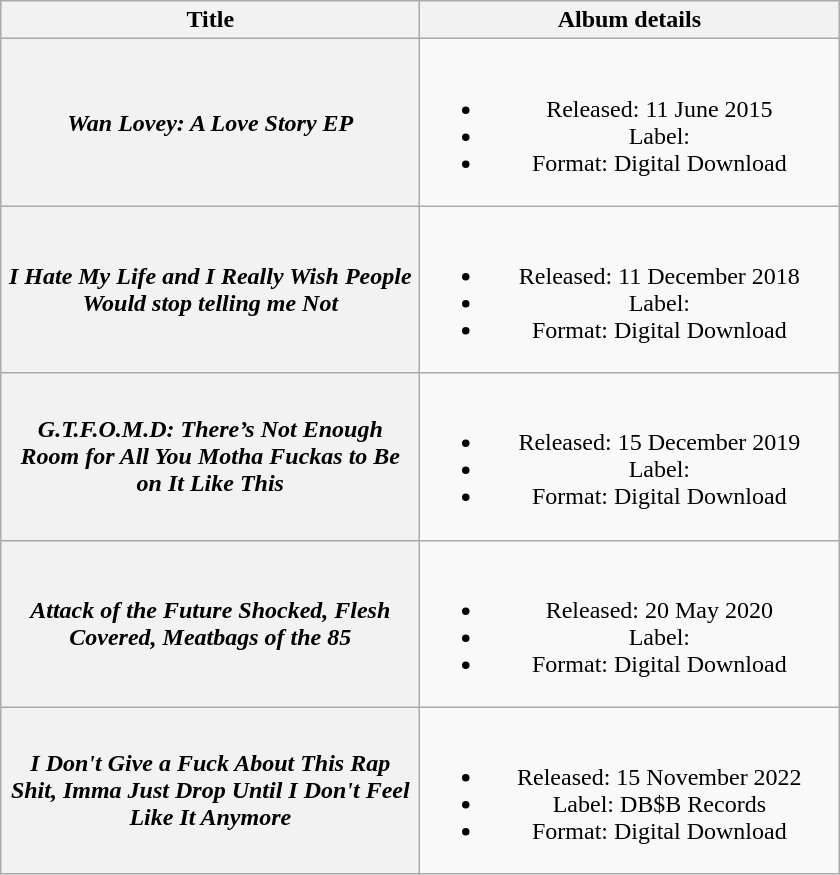<table class="wikitable plainrowheaders" style="text-align:center;">
<tr>
<th scope="col" style="width:17em;">Title</th>
<th scope="col" style="width:17em;">Album details</th>
</tr>
<tr>
<th scope="row"><em>Wan Lovey: A Love Story EP</em></th>
<td><br><ul><li>Released: 11 June 2015</li><li>Label:</li><li>Format: Digital Download</li></ul></td>
</tr>
<tr>
<th scope="row"><em>I Hate My Life and I Really Wish People Would stop telling me Not</em></th>
<td><br><ul><li>Released: 11 December 2018</li><li>Label:</li><li>Format: Digital Download</li></ul></td>
</tr>
<tr>
<th scope="row"><em>G.T.F.O.M.D: There’s Not Enough Room for All You Motha Fuckas to Be on It Like This</em></th>
<td><br><ul><li>Released: 15 December 2019</li><li>Label:</li><li>Format: Digital Download</li></ul></td>
</tr>
<tr>
<th scope="row"><em>Attack of the Future Shocked, Flesh Covered, Meatbags of the 85</em></th>
<td><br><ul><li>Released: 20 May 2020</li><li>Label:</li><li>Format: Digital Download</li></ul></td>
</tr>
<tr>
<th scope="row"><em>I Don't Give a Fuck About This Rap Shit, Imma Just Drop Until I Don't Feel Like It Anymore</em></th>
<td><br><ul><li>Released: 15 November 2022</li><li>Label: DB$B Records</li><li>Format: Digital Download</li></ul></td>
</tr>
</table>
